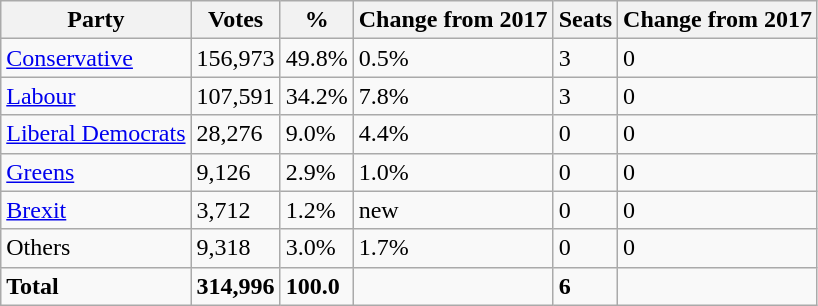<table class="wikitable">
<tr>
<th>Party</th>
<th>Votes</th>
<th>%</th>
<th>Change from 2017</th>
<th>Seats</th>
<th>Change from 2017</th>
</tr>
<tr>
<td><a href='#'>Conservative</a></td>
<td>156,973</td>
<td>49.8%</td>
<td>0.5%</td>
<td>3</td>
<td>0</td>
</tr>
<tr>
<td><a href='#'>Labour</a></td>
<td>107,591</td>
<td>34.2%</td>
<td>7.8%</td>
<td>3</td>
<td>0</td>
</tr>
<tr>
<td><a href='#'>Liberal Democrats</a></td>
<td>28,276</td>
<td>9.0%</td>
<td>4.4%</td>
<td>0</td>
<td>0</td>
</tr>
<tr>
<td><a href='#'>Greens</a></td>
<td>9,126</td>
<td>2.9%</td>
<td>1.0%</td>
<td>0</td>
<td>0</td>
</tr>
<tr>
<td><a href='#'>Brexit</a></td>
<td>3,712</td>
<td>1.2%</td>
<td>new</td>
<td>0</td>
<td>0</td>
</tr>
<tr>
<td>Others</td>
<td>9,318</td>
<td>3.0%</td>
<td>1.7%</td>
<td>0</td>
<td>0</td>
</tr>
<tr>
<td><strong>Total</strong></td>
<td><strong>314,996</strong></td>
<td><strong>100.0</strong></td>
<td></td>
<td><strong>6</strong></td>
<td></td>
</tr>
</table>
